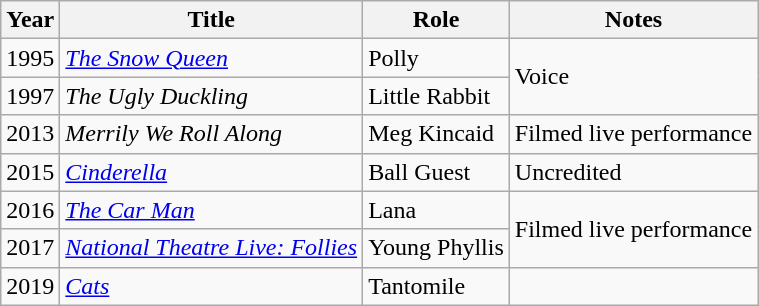<table class="wikitable sortable">
<tr>
<th>Year</th>
<th>Title</th>
<th>Role</th>
<th>Notes</th>
</tr>
<tr>
<td>1995</td>
<td><a href='#'><em>The Snow Queen</em></a></td>
<td>Polly</td>
<td rowspan="2">Voice</td>
</tr>
<tr>
<td>1997</td>
<td><em>The Ugly Duckling</em></td>
<td>Little Rabbit</td>
</tr>
<tr>
<td>2013</td>
<td><em>Merrily We Roll Along</em></td>
<td>Meg Kincaid</td>
<td>Filmed live performance</td>
</tr>
<tr>
<td>2015</td>
<td><a href='#'><em>Cinderella</em></a></td>
<td>Ball Guest</td>
<td>Uncredited</td>
</tr>
<tr>
<td>2016</td>
<td><a href='#'><em>The Car Man</em></a></td>
<td>Lana</td>
<td rowspan="2">Filmed live performance</td>
</tr>
<tr>
<td>2017</td>
<td><em><a href='#'>National Theatre Live: Follies</a></em></td>
<td>Young Phyllis</td>
</tr>
<tr>
<td>2019</td>
<td><em><a href='#'>Cats</a></em></td>
<td>Tantomile</td>
<td></td>
</tr>
</table>
